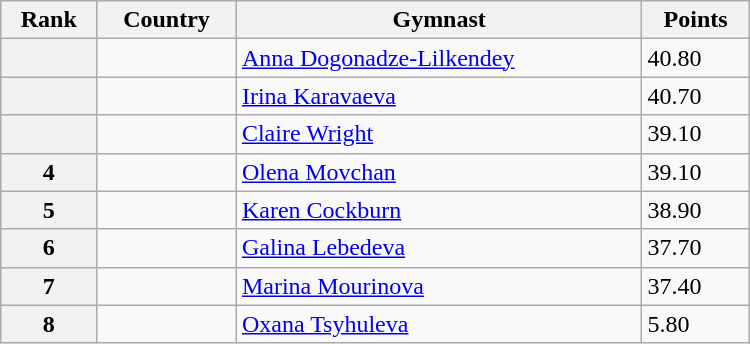<table class="wikitable" width=500>
<tr bgcolor="#efefef">
<th>Rank</th>
<th>Country</th>
<th>Gymnast</th>
<th>Points</th>
</tr>
<tr>
<th></th>
<td></td>
<td><a href='#'>Anna Dogonadze-Lilkendey</a></td>
<td>40.80</td>
</tr>
<tr>
<th></th>
<td></td>
<td><a href='#'>Irina Karavaeva</a></td>
<td>40.70</td>
</tr>
<tr>
<th></th>
<td></td>
<td><a href='#'>Claire Wright</a></td>
<td>39.10</td>
</tr>
<tr>
<th>4</th>
<td></td>
<td><a href='#'>Olena Movchan</a></td>
<td>39.10</td>
</tr>
<tr>
<th>5</th>
<td></td>
<td><a href='#'>Karen Cockburn</a></td>
<td>38.90</td>
</tr>
<tr>
<th>6</th>
<td></td>
<td><a href='#'>Galina Lebedeva</a></td>
<td>37.70</td>
</tr>
<tr>
<th>7</th>
<td></td>
<td><a href='#'>Marina Mourinova</a></td>
<td>37.40</td>
</tr>
<tr>
<th>8</th>
<td></td>
<td><a href='#'>Oxana Tsyhuleva</a></td>
<td>5.80</td>
</tr>
</table>
